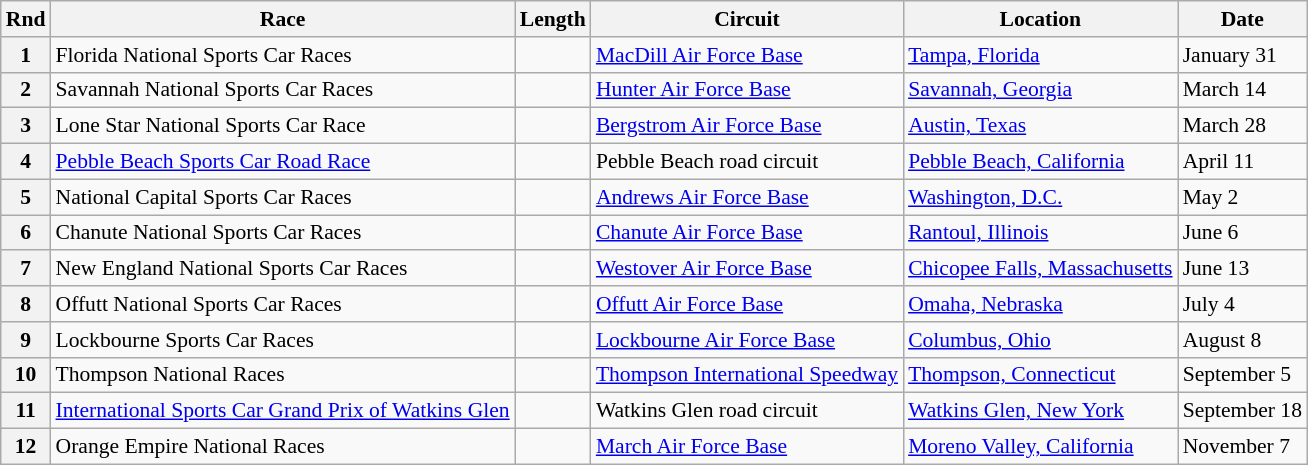<table class="wikitable" style="font-size: 90%;">
<tr>
<th>Rnd</th>
<th>Race</th>
<th>Length</th>
<th>Circuit</th>
<th>Location</th>
<th>Date</th>
</tr>
<tr>
<th>1</th>
<td>Florida National Sports Car Races</td>
<td></td>
<td><a href='#'>MacDill Air Force Base</a></td>
<td><a href='#'>Tampa, Florida</a></td>
<td>January 31</td>
</tr>
<tr>
<th>2</th>
<td>Savannah National Sports Car Races</td>
<td></td>
<td><a href='#'>Hunter Air Force Base</a></td>
<td><a href='#'>Savannah, Georgia</a></td>
<td>March 14</td>
</tr>
<tr>
<th>3</th>
<td>Lone Star National Sports Car Race</td>
<td></td>
<td><a href='#'>Bergstrom Air Force Base</a></td>
<td><a href='#'>Austin, Texas</a></td>
<td>March 28</td>
</tr>
<tr>
<th>4</th>
<td><a href='#'>Pebble Beach Sports Car Road Race</a></td>
<td></td>
<td>Pebble Beach road circuit</td>
<td><a href='#'>Pebble Beach, California</a></td>
<td>April 11</td>
</tr>
<tr>
<th>5</th>
<td>National Capital Sports Car Races</td>
<td></td>
<td><a href='#'>Andrews Air Force Base</a></td>
<td><a href='#'>Washington, D.C.</a></td>
<td>May 2</td>
</tr>
<tr>
<th>6</th>
<td>Chanute National Sports Car Races</td>
<td></td>
<td><a href='#'>Chanute Air Force Base</a></td>
<td><a href='#'>Rantoul, Illinois</a></td>
<td>June 6</td>
</tr>
<tr>
<th>7</th>
<td>New England National Sports Car Races</td>
<td></td>
<td><a href='#'>Westover Air Force Base</a></td>
<td><a href='#'>Chicopee Falls, Massachusetts</a></td>
<td>June 13</td>
</tr>
<tr>
<th>8</th>
<td>Offutt National Sports Car Races</td>
<td></td>
<td><a href='#'>Offutt Air Force Base</a></td>
<td><a href='#'>Omaha, Nebraska</a></td>
<td>July 4</td>
</tr>
<tr>
<th>9</th>
<td>Lockbourne Sports Car Races</td>
<td></td>
<td><a href='#'>Lockbourne Air Force Base</a></td>
<td><a href='#'>Columbus, Ohio</a></td>
<td>August 8</td>
</tr>
<tr>
<th>10</th>
<td>Thompson National Races</td>
<td></td>
<td><a href='#'>Thompson International Speedway</a></td>
<td><a href='#'>Thompson, Connecticut</a></td>
<td>September 5</td>
</tr>
<tr>
<th>11</th>
<td><a href='#'>International Sports Car Grand Prix of Watkins Glen</a></td>
<td></td>
<td>Watkins Glen road circuit</td>
<td><a href='#'>Watkins Glen, New York</a></td>
<td>September 18</td>
</tr>
<tr>
<th>12</th>
<td>Orange Empire National Races</td>
<td></td>
<td><a href='#'>March Air Force Base</a></td>
<td><a href='#'>Moreno Valley, California</a></td>
<td>November 7</td>
</tr>
</table>
